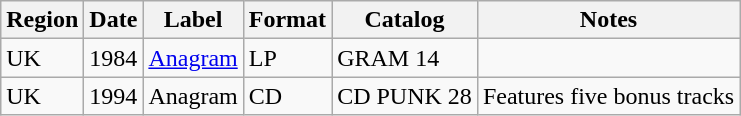<table class="wikitable">
<tr>
<th>Region</th>
<th>Date</th>
<th>Label</th>
<th>Format</th>
<th>Catalog</th>
<th>Notes</th>
</tr>
<tr>
<td>UK</td>
<td>1984</td>
<td><a href='#'>Anagram</a></td>
<td>LP</td>
<td>GRAM 14</td>
<td></td>
</tr>
<tr>
<td>UK</td>
<td>1994</td>
<td>Anagram</td>
<td>CD</td>
<td>CD PUNK 28</td>
<td>Features five bonus tracks</td>
</tr>
</table>
